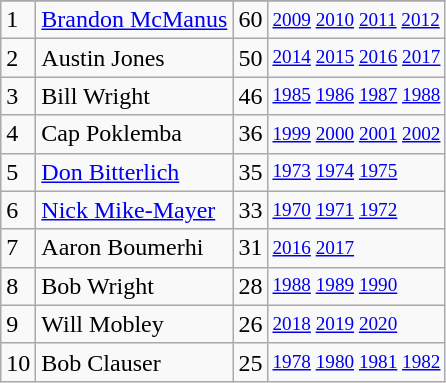<table class="wikitable">
<tr>
</tr>
<tr>
<td>1</td>
<td><a href='#'>Brandon McManus</a></td>
<td>60</td>
<td style="font-size:80%;"><a href='#'>2009</a> <a href='#'>2010</a> <a href='#'>2011</a> <a href='#'>2012</a></td>
</tr>
<tr>
<td>2</td>
<td>Austin Jones</td>
<td>50</td>
<td style="font-size:80%;"><a href='#'>2014</a> <a href='#'>2015</a> <a href='#'>2016</a> <a href='#'>2017</a></td>
</tr>
<tr>
<td>3</td>
<td>Bill Wright</td>
<td>46</td>
<td style="font-size:80%;"><a href='#'>1985</a> <a href='#'>1986</a> <a href='#'>1987</a> <a href='#'>1988</a></td>
</tr>
<tr>
<td>4</td>
<td>Cap Poklemba</td>
<td>36</td>
<td style="font-size:80%;"><a href='#'>1999</a> <a href='#'>2000</a> <a href='#'>2001</a> <a href='#'>2002</a></td>
</tr>
<tr>
<td>5</td>
<td><a href='#'>Don Bitterlich</a></td>
<td>35</td>
<td style="font-size:80%;"><a href='#'>1973</a> <a href='#'>1974</a> <a href='#'>1975</a></td>
</tr>
<tr>
<td>6</td>
<td><a href='#'>Nick Mike-Mayer</a></td>
<td>33</td>
<td style="font-size:80%;"><a href='#'>1970</a> <a href='#'>1971</a> <a href='#'>1972</a></td>
</tr>
<tr>
<td>7</td>
<td>Aaron Boumerhi</td>
<td>31</td>
<td style="font-size:80%;"><a href='#'>2016</a> <a href='#'>2017</a></td>
</tr>
<tr>
<td>8</td>
<td>Bob Wright</td>
<td>28</td>
<td style="font-size:80%;"><a href='#'>1988</a> <a href='#'>1989</a> <a href='#'>1990</a></td>
</tr>
<tr>
<td>9</td>
<td>Will Mobley</td>
<td>26</td>
<td style="font-size:80%;"><a href='#'>2018</a> <a href='#'>2019</a> <a href='#'>2020</a></td>
</tr>
<tr>
<td>10</td>
<td>Bob Clauser</td>
<td>25</td>
<td style="font-size:80%;"><a href='#'>1978</a> <a href='#'>1980</a> <a href='#'>1981</a> <a href='#'>1982</a></td>
</tr>
</table>
